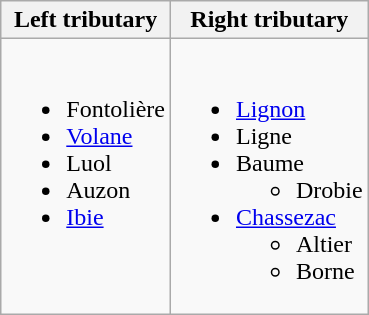<table class="wikitable">
<tr>
<th>Left tributary</th>
<th>Right tributary</th>
</tr>
<tr>
<td valign="top"><br><ul><li>Fontolière</li><li><a href='#'>Volane</a></li><li>Luol</li><li>Auzon</li><li><a href='#'>Ibie</a></li></ul></td>
<td valign="top"><br><ul><li><a href='#'>Lignon</a></li><li>Ligne</li><li>Baume<ul><li>Drobie</li></ul></li><li><a href='#'>Chassezac</a><ul><li>Altier</li><li>Borne</li></ul></li></ul></td>
</tr>
</table>
